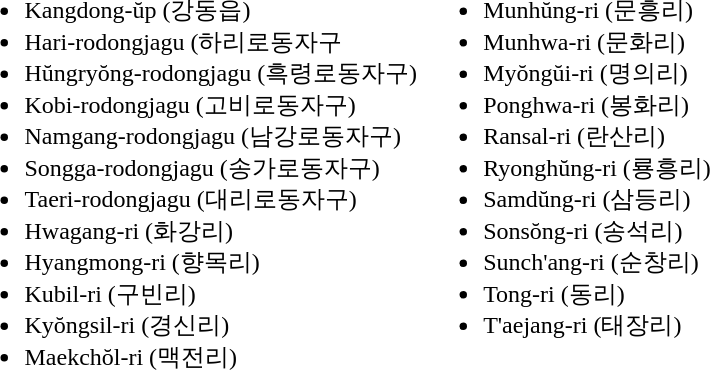<table>
<tr>
<td valign="top"><br><ul><li>Kangdong-ŭp (강동읍)</li><li>Hari-rodongjagu (하리로동자구</li><li>Hŭngryŏng-rodongjagu (흑령로동자구)</li><li>Kobi-rodongjagu (고비로동자구)</li><li>Namgang-rodongjagu (남강로동자구)</li><li>Songga-rodongjagu (송가로동자구)</li><li>Taeri-rodongjagu (대리로동자구)</li><li>Hwagang-ri (화강리)</li><li>Hyangmong-ri (향목리)</li><li>Kubil-ri (구빈리)</li><li>Kyŏngsil-ri (경신리)</li><li>Maekchŏl-ri (맥전리)</li></ul></td>
<td valign="top"><br><ul><li>Munhŭng-ri (문흥리)</li><li>Munhwa-ri (문화리)</li><li>Myŏngŭi-ri (명의리)</li><li>Ponghwa-ri (봉화리)</li><li>Ransal-ri (란산리)</li><li>Ryonghŭng-ri (룡흥리)</li><li>Samdŭng-ri (삼등리)</li><li>Sonsŏng-ri (송석리)</li><li>Sunch'ang-ri (순창리)</li><li>Tong-ri (동리)</li><li>T'aejang-ri (태장리)</li></ul></td>
</tr>
</table>
